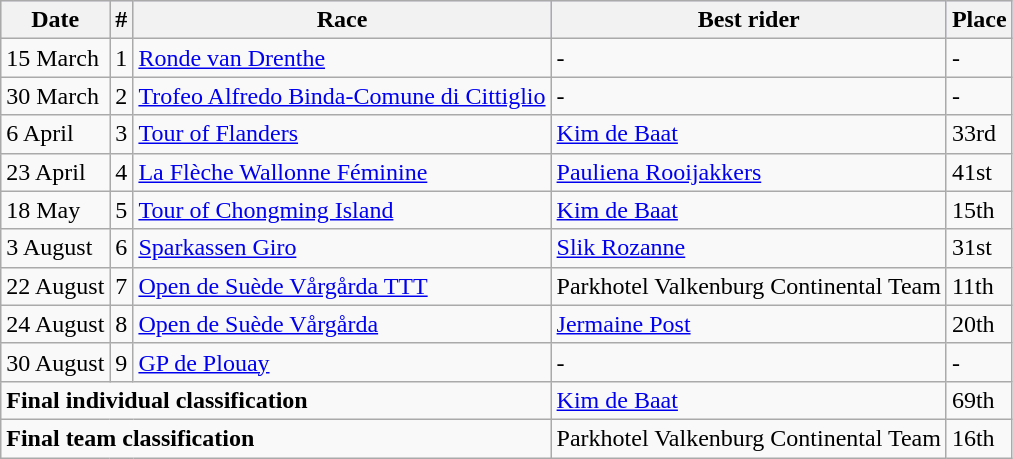<table class="wikitable">
<tr style="background:#ccccff;">
<th>Date</th>
<th>#</th>
<th>Race</th>
<th>Best rider</th>
<th>Place</th>
</tr>
<tr>
<td>15 March</td>
<td>1</td>
<td><a href='#'>Ronde van Drenthe</a></td>
<td>-</td>
<td>-</td>
</tr>
<tr>
<td>30 March</td>
<td>2</td>
<td><a href='#'>Trofeo Alfredo Binda-Comune di Cittiglio</a></td>
<td>-</td>
<td>-</td>
</tr>
<tr>
<td>6 April</td>
<td>3</td>
<td><a href='#'>Tour of Flanders</a></td>
<td> <a href='#'>Kim de Baat</a></td>
<td>33rd</td>
</tr>
<tr>
<td>23 April</td>
<td>4</td>
<td><a href='#'>La Flèche Wallonne Féminine</a></td>
<td> <a href='#'>Pauliena Rooijakkers</a></td>
<td>41st</td>
</tr>
<tr>
<td>18 May</td>
<td>5</td>
<td><a href='#'>Tour of Chongming Island</a></td>
<td> <a href='#'>Kim de Baat</a></td>
<td>15th</td>
</tr>
<tr>
<td>3 August</td>
<td>6</td>
<td><a href='#'>Sparkassen Giro</a></td>
<td> <a href='#'>Slik Rozanne</a></td>
<td>31st</td>
</tr>
<tr>
<td>22 August</td>
<td>7</td>
<td><a href='#'>Open de Suède Vårgårda TTT</a></td>
<td>Parkhotel Valkenburg Continental Team</td>
<td>11th</td>
</tr>
<tr>
<td>24 August</td>
<td>8</td>
<td><a href='#'>Open de Suède Vårgårda</a></td>
<td> <a href='#'>Jermaine Post</a></td>
<td>20th</td>
</tr>
<tr>
<td>30 August</td>
<td>9</td>
<td><a href='#'>GP de Plouay</a></td>
<td>-</td>
<td>-</td>
</tr>
<tr>
<td colspan=3><strong>Final individual classification</strong></td>
<td> <a href='#'>Kim de Baat</a></td>
<td>69th</td>
</tr>
<tr>
<td colspan=3><strong>Final team classification</strong></td>
<td>Parkhotel Valkenburg Continental Team</td>
<td>16th</td>
</tr>
</table>
